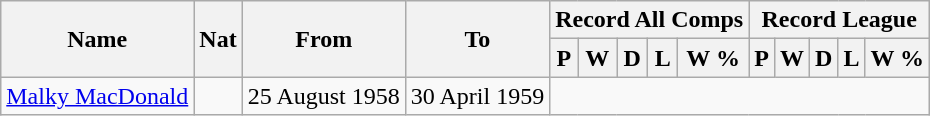<table style="text-align: center" class="wikitable">
<tr>
<th rowspan="2">Name</th>
<th rowspan="2">Nat</th>
<th rowspan="2">From</th>
<th rowspan="2">To</th>
<th colspan="5">Record All Comps</th>
<th colspan="5">Record League</th>
</tr>
<tr>
<th>P</th>
<th>W</th>
<th>D</th>
<th>L</th>
<th>W %</th>
<th>P</th>
<th>W</th>
<th>D</th>
<th>L</th>
<th>W %</th>
</tr>
<tr>
<td style="text-align:left;"><a href='#'>Malky MacDonald</a></td>
<td></td>
<td style="text-align:left;">25 August 1958</td>
<td style="text-align:left;">30 April 1959<br>
</td>
</tr>
</table>
